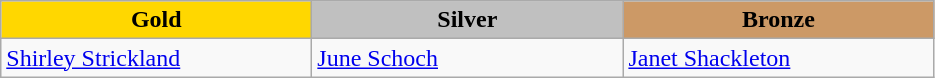<table class="wikitable" style="text-align:left">
<tr align="center">
<td width=200 bgcolor=gold><strong>Gold</strong></td>
<td width=200 bgcolor=silver><strong>Silver</strong></td>
<td width=200 bgcolor=CC9966><strong>Bronze</strong></td>
</tr>
<tr>
<td><a href='#'>Shirley Strickland</a><br><em></em></td>
<td><a href='#'>June Schoch</a><br><em></em></td>
<td><a href='#'>Janet Shackleton</a><br><em></em></td>
</tr>
</table>
